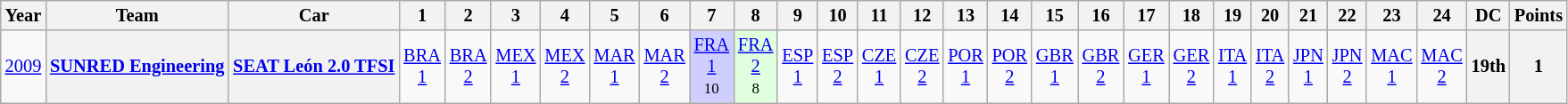<table class="wikitable" style="text-align:center; font-size:85%">
<tr>
<th>Year</th>
<th>Team</th>
<th>Car</th>
<th>1</th>
<th>2</th>
<th>3</th>
<th>4</th>
<th>5</th>
<th>6</th>
<th>7</th>
<th>8</th>
<th>9</th>
<th>10</th>
<th>11</th>
<th>12</th>
<th>13</th>
<th>14</th>
<th>15</th>
<th>16</th>
<th>17</th>
<th>18</th>
<th>19</th>
<th>20</th>
<th>21</th>
<th>22</th>
<th>23</th>
<th>24</th>
<th>DC</th>
<th>Points</th>
</tr>
<tr>
<td><a href='#'>2009</a></td>
<th><a href='#'>SUNRED Engineering</a></th>
<th><a href='#'>SEAT León 2.0 TFSI</a></th>
<td><a href='#'>BRA<br>1</a></td>
<td><a href='#'>BRA<br>2</a></td>
<td><a href='#'>MEX<br>1</a></td>
<td><a href='#'>MEX<br>2</a></td>
<td><a href='#'>MAR<br>1</a></td>
<td><a href='#'>MAR<br>2</a></td>
<td style="background:#CFCFFF;"><a href='#'>FRA<br>1</a><br> <small>10</small></td>
<td style="background:#DFFFDF;"><a href='#'>FRA<br>2</a><br> <small>8</small></td>
<td><a href='#'>ESP<br>1</a></td>
<td><a href='#'>ESP<br>2</a></td>
<td><a href='#'>CZE<br>1</a></td>
<td><a href='#'>CZE<br>2</a></td>
<td><a href='#'>POR<br>1</a></td>
<td><a href='#'>POR<br>2</a></td>
<td><a href='#'>GBR<br>1</a></td>
<td><a href='#'>GBR<br>2</a></td>
<td><a href='#'>GER<br>1</a></td>
<td><a href='#'>GER<br>2</a></td>
<td><a href='#'>ITA<br>1</a></td>
<td><a href='#'>ITA<br>2</a></td>
<td><a href='#'>JPN<br>1</a></td>
<td><a href='#'>JPN<br>2</a></td>
<td><a href='#'>MAC<br>1</a></td>
<td><a href='#'>MAC<br>2</a></td>
<th>19th</th>
<th>1</th>
</tr>
</table>
